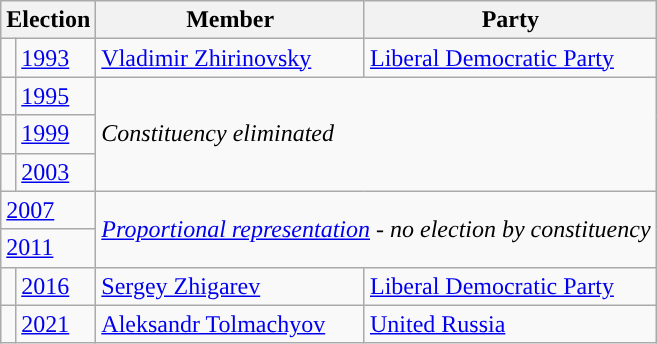<table class="wikitable">
<tr>
<th colspan="2">Election</th>
<th>Member</th>
<th>Party</th>
</tr>
<tr>
<td style="background-color:"></td>
<td><a href='#'>1993</a></td>
<td><a href='#'>Vladimir Zhirinovsky</a></td>
<td><a href='#'>Liberal Democratic Party</a></td>
</tr>
<tr>
<td style="background-color:"></td>
<td><a href='#'>1995</a></td>
<td colspan=2 rowspan=3><em>Constituency eliminated</em></td>
</tr>
<tr>
<td style="background-color:"></td>
<td><a href='#'>1999</a></td>
</tr>
<tr>
<td style="background-color:"></td>
<td><a href='#'>2003</a></td>
</tr>
<tr>
<td colspan=2><a href='#'>2007</a></td>
<td colspan=2 rowspan=2><em><a href='#'>Proportional representation</a> - no election by constituency</em></td>
</tr>
<tr>
<td colspan=2><a href='#'>2011</a></td>
</tr>
<tr>
<td style="background-color:"></td>
<td><a href='#'>2016</a></td>
<td><a href='#'>Sergey Zhigarev</a></td>
<td><a href='#'>Liberal Democratic Party</a></td>
</tr>
<tr>
<td style="background-color: "></td>
<td><a href='#'>2021</a></td>
<td><a href='#'>Aleksandr Tolmachyov</a></td>
<td><a href='#'>United Russia</a></td>
</tr>
</table>
